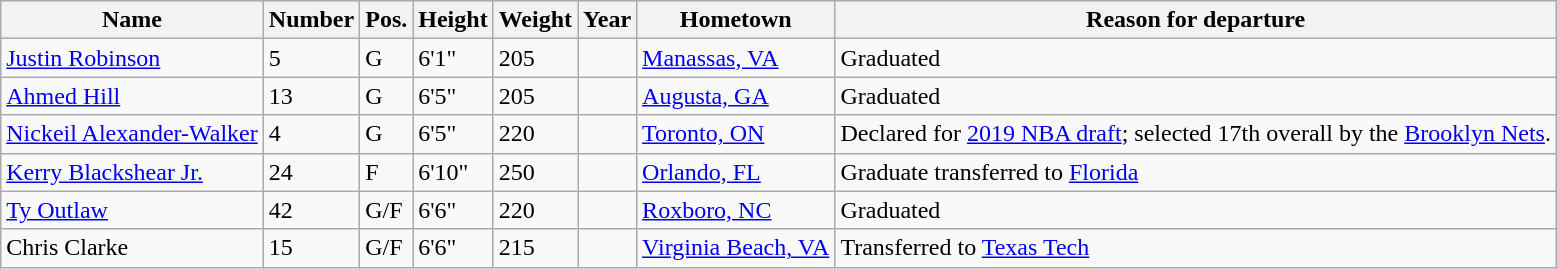<table class="wikitable sortable" border="1">
<tr>
<th>Name</th>
<th>Number</th>
<th>Pos.</th>
<th>Height</th>
<th>Weight</th>
<th>Year</th>
<th>Hometown</th>
<th class="unsortable">Reason for departure</th>
</tr>
<tr>
<td><a href='#'>Justin Robinson</a></td>
<td>5</td>
<td>G</td>
<td>6'1"</td>
<td>205</td>
<td></td>
<td><a href='#'>Manassas, VA</a></td>
<td>Graduated</td>
</tr>
<tr>
<td><a href='#'>Ahmed Hill</a></td>
<td>13</td>
<td>G</td>
<td>6'5"</td>
<td>205</td>
<td></td>
<td><a href='#'>Augusta, GA</a></td>
<td>Graduated</td>
</tr>
<tr>
<td><a href='#'>Nickeil Alexander-Walker</a></td>
<td>4</td>
<td>G</td>
<td>6'5"</td>
<td>220</td>
<td></td>
<td><a href='#'>Toronto, ON</a></td>
<td>Declared for <a href='#'>2019 NBA draft</a>; selected 17th overall by the <a href='#'>Brooklyn Nets</a>.</td>
</tr>
<tr>
<td><a href='#'>Kerry Blackshear Jr.</a></td>
<td>24</td>
<td>F</td>
<td>6'10"</td>
<td>250</td>
<td></td>
<td><a href='#'>Orlando, FL</a></td>
<td>Graduate transferred to <a href='#'>Florida</a></td>
</tr>
<tr>
<td><a href='#'>Ty Outlaw</a></td>
<td>42</td>
<td>G/F</td>
<td>6'6"</td>
<td>220</td>
<td></td>
<td><a href='#'>Roxboro, NC</a></td>
<td>Graduated</td>
</tr>
<tr>
<td>Chris Clarke</td>
<td>15</td>
<td>G/F</td>
<td>6'6"</td>
<td>215</td>
<td></td>
<td><a href='#'>Virginia Beach, VA</a></td>
<td>Transferred to <a href='#'>Texas Tech</a></td>
</tr>
</table>
